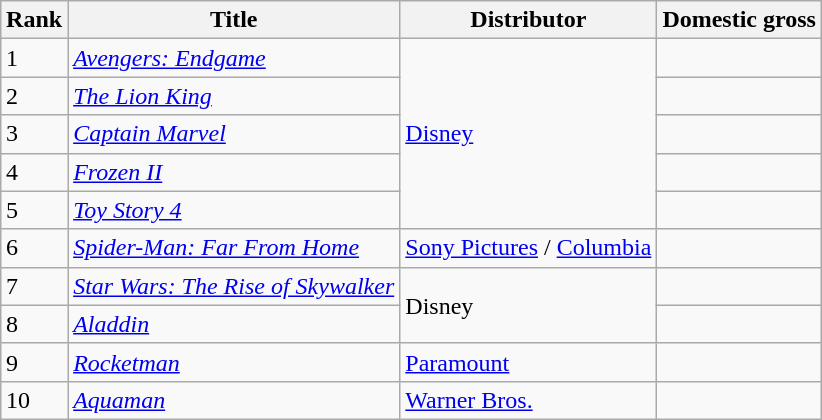<table class="wikitable sortable" style="margin:auto; margin:auto;">
<tr>
<th>Rank</th>
<th>Title</th>
<th>Distributor</th>
<th>Domestic gross</th>
</tr>
<tr>
<td>1</td>
<td><em><a href='#'>Avengers: Endgame</a></em></td>
<td rowspan="5"><a href='#'>Disney</a></td>
<td></td>
</tr>
<tr>
<td>2</td>
<td><em><a href='#'>The Lion King</a></em></td>
<td></td>
</tr>
<tr>
<td>3</td>
<td><em><a href='#'>Captain Marvel</a></em></td>
<td></td>
</tr>
<tr>
<td>4</td>
<td><em><a href='#'>Frozen II</a></em></td>
<td></td>
</tr>
<tr>
<td>5</td>
<td><em><a href='#'>Toy Story 4</a></em></td>
<td></td>
</tr>
<tr>
<td>6</td>
<td><em><a href='#'>Spider-Man: Far From Home</a></em></td>
<td><a href='#'>Sony Pictures</a> / <a href='#'>Columbia</a></td>
<td></td>
</tr>
<tr>
<td>7</td>
<td><em><a href='#'>Star Wars: The Rise of Skywalker</a></em></td>
<td rowspan="2">Disney</td>
<td></td>
</tr>
<tr>
<td>8</td>
<td><em><a href='#'>Aladdin</a></em></td>
<td></td>
</tr>
<tr>
<td>9</td>
<td><em><a href='#'>Rocketman</a></em></td>
<td><a href='#'>Paramount</a></td>
<td></td>
</tr>
<tr>
<td>10</td>
<td><em><a href='#'>Aquaman</a></em></td>
<td><a href='#'>Warner Bros.</a></td>
<td></td>
</tr>
</table>
